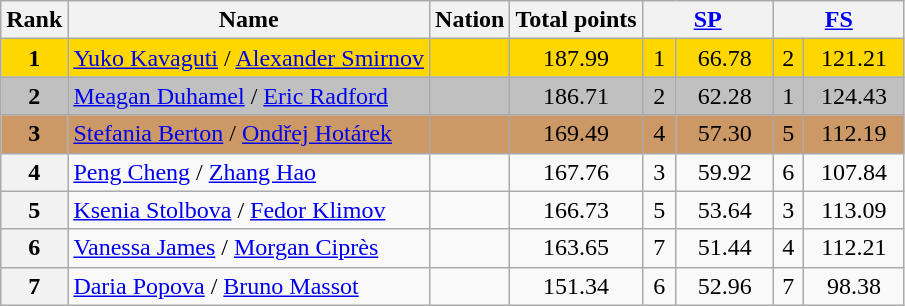<table class="wikitable sortable">
<tr>
<th>Rank</th>
<th>Name</th>
<th>Nation</th>
<th>Total points</th>
<th colspan="2" width="80px"><a href='#'>SP</a></th>
<th colspan="2" width="80px"><a href='#'>FS</a></th>
</tr>
<tr bgcolor="gold">
<td align="center"><strong>1</strong></td>
<td><a href='#'>Yuko Kavaguti</a> / <a href='#'>Alexander Smirnov</a></td>
<td></td>
<td align="center">187.99</td>
<td align="center">1</td>
<td align="center">66.78</td>
<td align="center">2</td>
<td align="center">121.21</td>
</tr>
<tr bgcolor="silver">
<td align="center"><strong>2</strong></td>
<td><a href='#'>Meagan Duhamel</a> / <a href='#'>Eric Radford</a></td>
<td></td>
<td align="center">186.71</td>
<td align="center">2</td>
<td align="center">62.28</td>
<td align="center">1</td>
<td align="center">124.43</td>
</tr>
<tr bgcolor="cc9966">
<td align="center"><strong>3</strong></td>
<td><a href='#'>Stefania Berton</a> / <a href='#'>Ondřej Hotárek</a></td>
<td></td>
<td align="center">169.49</td>
<td align="center">4</td>
<td align="center">57.30</td>
<td align="center">5</td>
<td align="center">112.19</td>
</tr>
<tr>
<th>4</th>
<td><a href='#'>Peng Cheng</a> / <a href='#'>Zhang Hao</a></td>
<td></td>
<td align="center">167.76</td>
<td align="center">3</td>
<td align="center">59.92</td>
<td align="center">6</td>
<td align="center">107.84</td>
</tr>
<tr>
<th>5</th>
<td><a href='#'>Ksenia Stolbova</a> / <a href='#'>Fedor Klimov</a></td>
<td></td>
<td align="center">166.73</td>
<td align="center">5</td>
<td align="center">53.64</td>
<td align="center">3</td>
<td align="center">113.09</td>
</tr>
<tr>
<th>6</th>
<td><a href='#'>Vanessa James</a> / <a href='#'>Morgan Ciprès</a></td>
<td></td>
<td align="center">163.65</td>
<td align="center">7</td>
<td align="center">51.44</td>
<td align="center">4</td>
<td align="center">112.21</td>
</tr>
<tr>
<th>7</th>
<td><a href='#'>Daria Popova</a> / <a href='#'>Bruno Massot</a></td>
<td></td>
<td align="center">151.34</td>
<td align="center">6</td>
<td align="center">52.96</td>
<td align="center">7</td>
<td align="center">98.38</td>
</tr>
</table>
